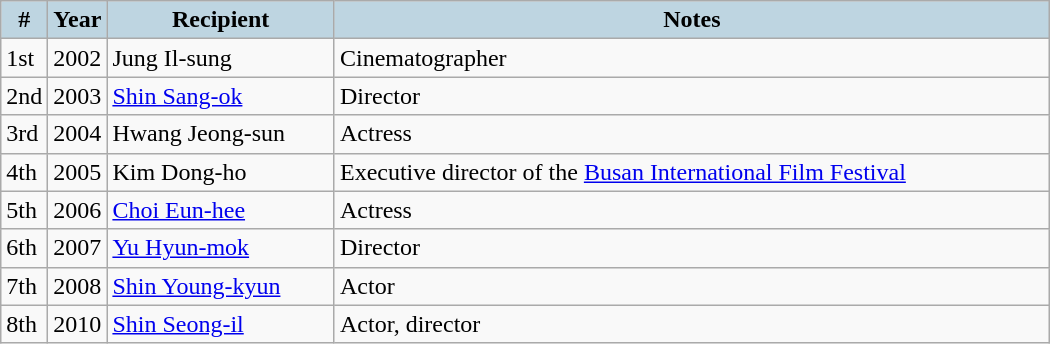<table class="wikitable" style="width:700px">
<tr>
<th style="background:#BED5E1; width:10px">#</th>
<th style="background:#BED5E1; width:10px">Year</th>
<th style="background:#BED5E1;">Recipient</th>
<th style="background:#BED5E1;">Notes</th>
</tr>
<tr>
<td>1st</td>
<td>2002</td>
<td>Jung Il-sung</td>
<td>Cinematographer</td>
</tr>
<tr>
<td>2nd</td>
<td>2003</td>
<td><a href='#'>Shin Sang-ok</a></td>
<td>Director</td>
</tr>
<tr>
<td>3rd</td>
<td>2004</td>
<td>Hwang Jeong-sun</td>
<td>Actress</td>
</tr>
<tr>
<td>4th</td>
<td>2005</td>
<td>Kim Dong-ho</td>
<td>Executive director of the <a href='#'>Busan International Film Festival</a></td>
</tr>
<tr>
<td>5th</td>
<td>2006</td>
<td><a href='#'>Choi Eun-hee</a></td>
<td>Actress</td>
</tr>
<tr>
<td>6th</td>
<td>2007</td>
<td><a href='#'>Yu Hyun-mok</a></td>
<td>Director</td>
</tr>
<tr>
<td>7th</td>
<td>2008</td>
<td><a href='#'>Shin Young-kyun</a></td>
<td>Actor</td>
</tr>
<tr>
<td>8th</td>
<td>2010</td>
<td><a href='#'>Shin Seong-il</a></td>
<td>Actor, director</td>
</tr>
</table>
